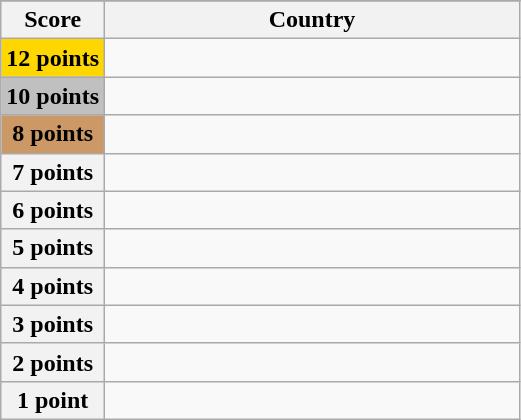<table class="wikitable">
<tr>
</tr>
<tr>
<th scope="col" width="20%">Score</th>
<th scope="col">Country</th>
</tr>
<tr>
<th scope="row" style="background:gold">12 points</th>
<td></td>
</tr>
<tr>
<th scope="row" style="background:silver">10 points</th>
<td></td>
</tr>
<tr>
<th scope="row" style="background:#CC9966">8 points</th>
<td></td>
</tr>
<tr>
<th scope="row">7 points</th>
<td></td>
</tr>
<tr>
<th scope="row">6 points</th>
<td></td>
</tr>
<tr>
<th scope="row">5 points</th>
<td></td>
</tr>
<tr>
<th scope="row">4 points</th>
<td></td>
</tr>
<tr>
<th scope="row">3 points</th>
<td></td>
</tr>
<tr>
<th scope="row">2 points</th>
<td></td>
</tr>
<tr>
<th scope="row">1 point</th>
<td></td>
</tr>
</table>
